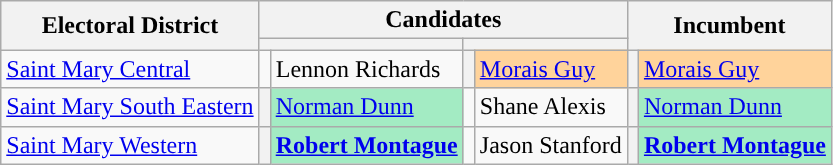<table class="wikitable">
<tr>
<th rowspan="2">Electoral District</th>
<th colspan="4">Candidates</th>
<th colspan="2" rowspan="2">Incumbent</th>
</tr>
<tr>
<th colspan="2" style="background:"><a href='#'></a></th>
<th colspan="2" style="background:"><a href='#'></a></th>
</tr>
<tr>
<td><a href='#'>Saint Mary Central</a></td>
<td></td>
<td>Lennon Richards</td>
<th style="background:"></th>
<td style="background:#FFD39B"><a href='#'>Morais Guy</a></td>
<th style="background:"></th>
<td style="background:#FFD39B"><a href='#'>Morais Guy</a></td>
</tr>
<tr>
<td><a href='#'>Saint Mary South Eastern</a></td>
<th style="background:"></th>
<td style="background:#a3ebc3"><a href='#'>Norman Dunn</a></td>
<td></td>
<td>Shane Alexis</td>
<th style="background:"></th>
<td style="background:#a3ebc3"><a href='#'>Norman Dunn</a></td>
</tr>
<tr>
<td><a href='#'>Saint Mary Western</a></td>
<th style="background:"></th>
<td style="background:#a3ebc3"><a href='#'><strong>Robert Montague</strong></a></td>
<td></td>
<td>Jason Stanford</td>
<th style="background:"></th>
<td style="background:#a3ebc3"><a href='#'><strong>Robert Montague</strong></a></td>
</tr>
</table>
